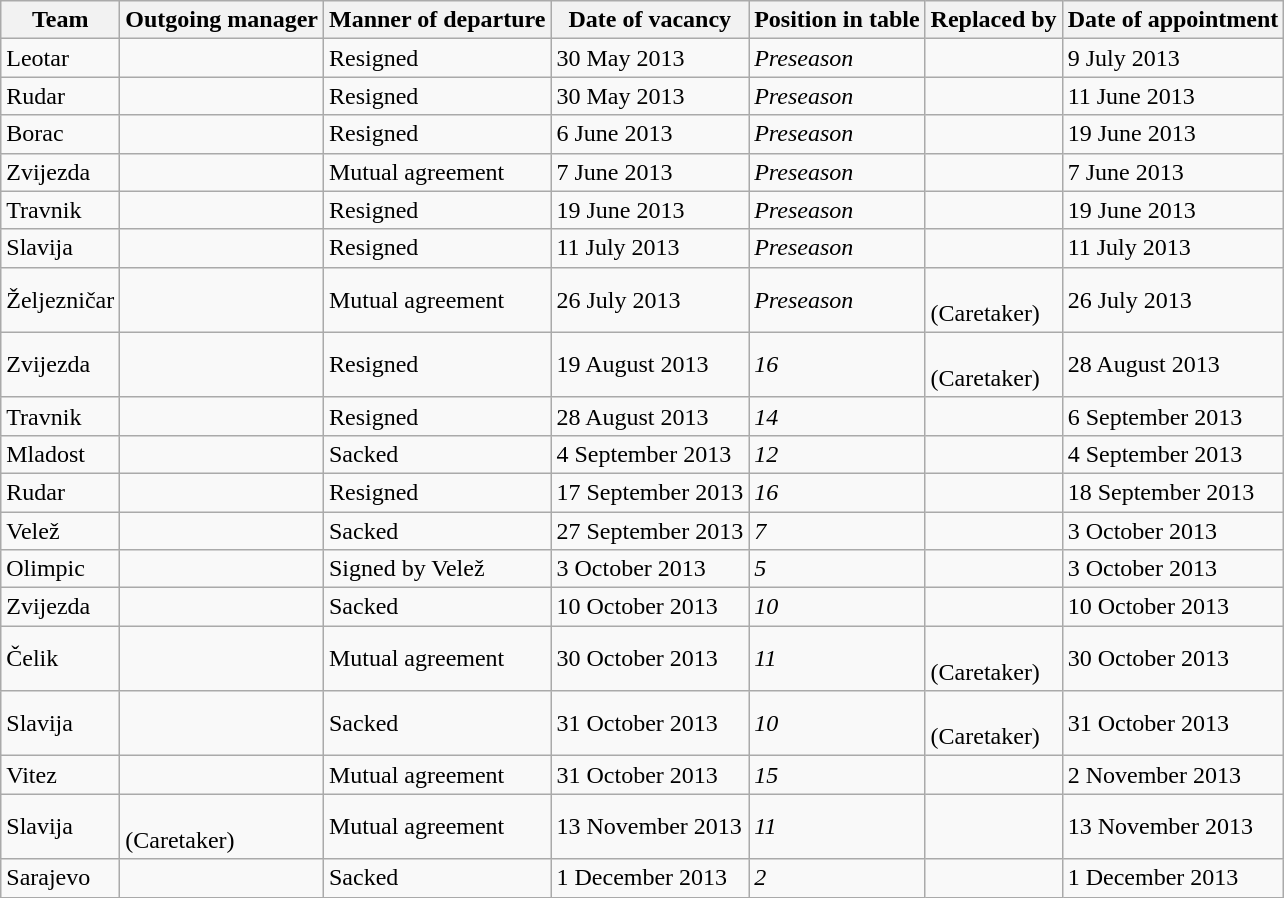<table class="wikitable sortable">
<tr>
<th>Team</th>
<th>Outgoing manager</th>
<th>Manner of departure</th>
<th>Date of vacancy</th>
<th>Position in table</th>
<th>Replaced by</th>
<th>Date of appointment</th>
</tr>
<tr>
<td>Leotar</td>
<td> </td>
<td>Resigned</td>
<td>30 May 2013</td>
<td rowspan=1><em>Preseason</em></td>
<td> </td>
<td>9 July 2013</td>
</tr>
<tr>
<td>Rudar</td>
<td> </td>
<td>Resigned</td>
<td>30 May 2013</td>
<td rowspan=1><em>Preseason</em></td>
<td> </td>
<td>11 June 2013</td>
</tr>
<tr>
<td>Borac</td>
<td> </td>
<td>Resigned</td>
<td>6 June 2013</td>
<td rowspan=1><em>Preseason</em></td>
<td> </td>
<td>19 June 2013</td>
</tr>
<tr>
<td>Zvijezda</td>
<td> </td>
<td>Mutual agreement</td>
<td>7 June 2013</td>
<td rowspan=1><em>Preseason</em></td>
<td> </td>
<td>7 June 2013</td>
</tr>
<tr>
<td>Travnik</td>
<td> </td>
<td>Resigned</td>
<td>19 June 2013</td>
<td rowspan=1><em>Preseason</em></td>
<td> </td>
<td>19 June 2013</td>
</tr>
<tr>
<td>Slavija</td>
<td> </td>
<td>Resigned</td>
<td>11 July 2013</td>
<td rowspan=1><em>Preseason</em></td>
<td> </td>
<td>11 July 2013</td>
</tr>
<tr>
<td>Željezničar</td>
<td> </td>
<td>Mutual agreement</td>
<td>26 July 2013</td>
<td rowspan=1><em>Preseason</em></td>
<td> <br>(Caretaker)</td>
<td>26 July 2013</td>
</tr>
<tr>
<td>Zvijezda</td>
<td> </td>
<td>Resigned</td>
<td>19 August 2013</td>
<td rowspan=1><em>16</em></td>
<td> <br>(Caretaker)</td>
<td>28 August 2013</td>
</tr>
<tr>
<td>Travnik</td>
<td> </td>
<td>Resigned</td>
<td>28 August 2013</td>
<td rowspan=1><em>14</em></td>
<td> </td>
<td>6 September 2013</td>
</tr>
<tr>
<td>Mladost</td>
<td> </td>
<td>Sacked</td>
<td>4 September 2013</td>
<td rowspan=1><em>12</em></td>
<td> </td>
<td>4 September 2013</td>
</tr>
<tr>
<td>Rudar</td>
<td> </td>
<td>Resigned</td>
<td>17 September 2013</td>
<td rowspan=1><em>16</em></td>
<td> </td>
<td>18 September 2013</td>
</tr>
<tr>
<td>Velež</td>
<td> </td>
<td>Sacked</td>
<td>27 September 2013</td>
<td rowspan=1><em>7</em></td>
<td> </td>
<td>3 October 2013</td>
</tr>
<tr>
<td>Olimpic</td>
<td> </td>
<td>Signed by Velež</td>
<td>3 October 2013</td>
<td rowspan=1><em>5</em></td>
<td> </td>
<td>3 October 2013</td>
</tr>
<tr>
<td>Zvijezda</td>
<td> </td>
<td>Sacked</td>
<td>10 October 2013</td>
<td rowspan=1><em>10</em></td>
<td> </td>
<td>10 October 2013</td>
</tr>
<tr>
<td>Čelik</td>
<td> </td>
<td>Mutual agreement</td>
<td>30 October 2013</td>
<td rowspan=1><em>11</em></td>
<td> <br>(Caretaker)</td>
<td>30 October 2013</td>
</tr>
<tr>
<td>Slavija</td>
<td> </td>
<td>Sacked</td>
<td>31 October 2013</td>
<td rowspan=1><em>10</em></td>
<td> <br>(Caretaker)</td>
<td>31 October 2013</td>
</tr>
<tr>
<td>Vitez</td>
<td> </td>
<td>Mutual agreement</td>
<td>31 October 2013</td>
<td rowspan=1><em>15</em></td>
<td> </td>
<td>2 November 2013</td>
</tr>
<tr>
<td>Slavija</td>
<td> <br>(Caretaker)</td>
<td>Mutual agreement</td>
<td>13 November 2013</td>
<td rowspan=1><em>11</em></td>
<td> </td>
<td>13 November 2013</td>
</tr>
<tr>
<td>Sarajevo</td>
<td> </td>
<td>Sacked</td>
<td>1 December 2013</td>
<td rowspan=1><em>2</em></td>
<td> </td>
<td>1 December 2013</td>
</tr>
</table>
